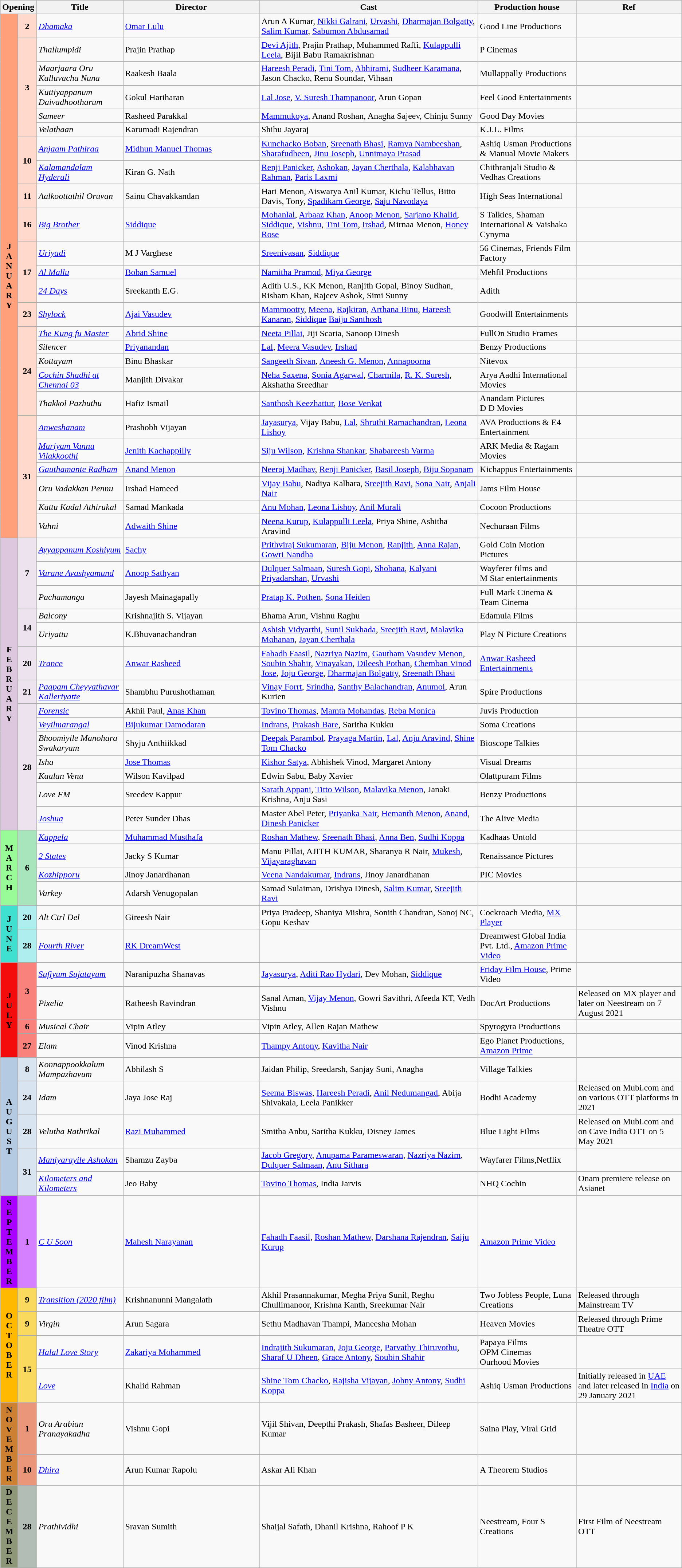<table class="wikitable sortable">
<tr style="background:#blue; text-align:center;">
<th colspan="2">Opening</th>
<th>Title</th>
<th style="width:20%;"><strong>Director</strong></th>
<th>Cast</th>
<th>Production house</th>
<th>Ref</th>
</tr>
<tr January!>
<td rowspan="25" style="text-align:center; background:#ffa07a;  textcolor:#000;"><strong>J<br>A<br>N<br>U<br>A<br>R<br>Y</strong></td>
<td style="text-align:center; background:#ffdacc;"><strong>2</strong></td>
<td><em><a href='#'>Dhamaka</a></em></td>
<td><a href='#'>Omar Lulu</a></td>
<td>Arun A Kumar, <a href='#'>Nikki Galrani</a>, <a href='#'>Urvashi</a>, <a href='#'>Dharmajan Bolgatty</a>, <a href='#'>Salim Kumar</a>, <a href='#'>Sabumon Abdusamad</a></td>
<td>Good Line Productions</td>
<td></td>
</tr>
<tr>
<td rowspan="5" style="text-align:center; background:#ffdacc;"><strong>3</strong></td>
<td><em>Thallumpidi</em></td>
<td>Prajin Prathap</td>
<td><a href='#'>Devi Ajith</a>, Prajin Prathap, Muhammed Raffi, <a href='#'>Kulappulli Leela</a>, Bijil Babu Ramakrishnan</td>
<td>P Cinemas</td>
<td></td>
</tr>
<tr>
<td><em>Maarjaara Oru Kalluvacha Nuna</em></td>
<td>Raakesh Baala</td>
<td><a href='#'>Hareesh Peradi</a>, <a href='#'>Tini Tom</a>, <a href='#'>Abhirami</a>, <a href='#'>Sudheer Karamana</a>, Jason Chacko, Renu Soundar, Vihaan</td>
<td>Mullappally Productions</td>
<td></td>
</tr>
<tr>
<td><em>Kuttiyappanum Daivadhootharum</em></td>
<td>Gokul Hariharan</td>
<td><a href='#'>Lal Jose</a>, <a href='#'>V. Suresh Thampanoor</a>, Arun Gopan</td>
<td>Feel Good Entertainments</td>
<td></td>
</tr>
<tr>
<td><em>Sameer</em></td>
<td>Rasheed Parakkal</td>
<td><a href='#'>Mammukoya</a>, Anand Roshan, Anagha Sajeev, Chinju Sunny</td>
<td>Good Day Movies</td>
<td></td>
</tr>
<tr>
<td><em>Velathaan</em></td>
<td>Karumadi Rajendran</td>
<td>Shibu Jayaraj</td>
<td>K.J.L. Films</td>
<td></td>
</tr>
<tr>
<td rowspan="2" style="text-align:center; background:#ffdacc;"><strong>10</strong></td>
<td><em><a href='#'>Anjaam Pathiraa</a></em></td>
<td><a href='#'>Midhun Manuel Thomas</a></td>
<td><a href='#'>Kunchacko Boban</a>, <a href='#'>Sreenath Bhasi</a>, <a href='#'>Ramya Nambeeshan</a>, <a href='#'>Sharafudheen</a>, <a href='#'>Jinu Joseph</a>, <a href='#'>Unnimaya Prasad</a></td>
<td>Ashiq Usman Productions<br>& Manual Movie Makers</td>
<td></td>
</tr>
<tr>
<td><em><a href='#'>Kalamandalam Hyderali</a></em></td>
<td>Kiran G. Nath</td>
<td><a href='#'>Renji Panicker</a>, <a href='#'>Ashokan</a>, <a href='#'>Jayan Cherthala</a>, <a href='#'>Kalabhavan Rahman</a>, <a href='#'>Paris Laxmi</a></td>
<td>Chithranjali Studio &<br>Vedhas Creations</td>
<td></td>
</tr>
<tr>
<td style="text-align:center; background:#ffdacc;"><strong>11</strong></td>
<td><em>Aalkoottathil Oruvan</em></td>
<td>Sainu Chavakkandan</td>
<td>Hari Menon, Aiswarya Anil Kumar, Kichu Tellus, Bitto Davis, Tony, <a href='#'>Spadikam George</a>, <a href='#'>Saju Navodaya</a></td>
<td>High Seas International</td>
<td></td>
</tr>
<tr>
<td style="text-align:center; background:#ffdacc;"><strong>16</strong></td>
<td><em><a href='#'>Big Brother</a></em></td>
<td><a href='#'>Siddique</a></td>
<td><a href='#'>Mohanlal</a>, <a href='#'>Arbaaz Khan</a>, <a href='#'>Anoop Menon</a>, <a href='#'>Sarjano Khalid</a>, <a href='#'>Siddique</a>, <a href='#'>Vishnu</a>, <a href='#'>Tini Tom</a>, <a href='#'>Irshad</a>, Mirnaa Menon, <a href='#'>Honey Rose</a></td>
<td>S Talkies, Shaman International & Vaishaka Cynyma</td>
<td></td>
</tr>
<tr>
<td rowspan="3" style="text-align:center; background:#ffdacc;"><strong>17</strong></td>
<td><em><a href='#'>Uriyadi</a></em></td>
<td>M J Varghese</td>
<td><a href='#'>Sreenivasan</a>, <a href='#'>Siddique</a></td>
<td>56 Cinemas, Friends Film Factory</td>
<td></td>
</tr>
<tr>
<td><em><a href='#'>Al Mallu</a></em></td>
<td><a href='#'>Boban Samuel</a></td>
<td><a href='#'>Namitha Pramod</a>, <a href='#'>Miya George</a></td>
<td>Mehfil Productions</td>
<td></td>
</tr>
<tr>
<td><em><a href='#'>24 Days</a></em></td>
<td>Sreekanth E.G.</td>
<td>Adith U.S., KK Menon, Ranjith Gopal, Binoy Sudhan, Risham Khan, Rajeev Ashok, Simi Sunny</td>
<td>Adith</td>
<td></td>
</tr>
<tr>
<td style="text-align:center; background:#ffdacc;"><strong>23</strong></td>
<td><em><a href='#'>Shylock</a></em></td>
<td><a href='#'>Ajai Vasudev</a></td>
<td><a href='#'>Mammootty</a>, <a href='#'>Meena</a>, <a href='#'>Rajkiran</a>, <a href='#'>Arthana Binu</a>, <a href='#'>Hareesh Kanaran</a>, <a href='#'>Siddique</a> <a href='#'>Baiju Santhosh</a></td>
<td>Goodwill Entertainments</td>
<td></td>
</tr>
<tr>
<td rowspan="5" style="text-align:center; background:#ffdacc;"><strong>24</strong></td>
<td><em><a href='#'>The Kung fu Master</a></em></td>
<td><a href='#'>Abrid Shine</a></td>
<td><a href='#'>Neeta Pillai</a>, Jiji Scaria, Sanoop Dinesh</td>
<td>FullOn Studio Frames</td>
<td></td>
</tr>
<tr>
<td><em>Silencer</em></td>
<td><a href='#'>Priyanandan</a></td>
<td><a href='#'>Lal</a>, <a href='#'>Meera Vasudev</a>, <a href='#'>Irshad</a></td>
<td>Benzy Productions</td>
<td></td>
</tr>
<tr>
<td><em>Kottayam</em></td>
<td>Binu Bhaskar</td>
<td><a href='#'>Sangeeth Sivan</a>, <a href='#'>Aneesh G. Menon</a>, <a href='#'>Annapoorna</a></td>
<td>Nitevox</td>
<td></td>
</tr>
<tr>
<td><em><a href='#'>Cochin Shadhi at Chennai 03</a></em></td>
<td>Manjith Divakar</td>
<td><a href='#'>Neha Saxena</a>, <a href='#'>Sonia Agarwal</a>, <a href='#'>Charmila</a>, <a href='#'>R. K. Suresh</a>, Akshatha Sreedhar</td>
<td>Arya Aadhi International Movies</td>
<td></td>
</tr>
<tr>
<td><em>Thakkol Pazhuthu</em></td>
<td>Hafiz Ismail</td>
<td><a href='#'>Santhosh Keezhattur</a>, <a href='#'>Bose Venkat</a></td>
<td>Anandam Pictures<br>D D Movies</td>
<td></td>
</tr>
<tr>
<td rowspan="6" style="text-align:center; background:#ffdacc;"><strong>31</strong></td>
<td><em><a href='#'>Anweshanam</a></em></td>
<td>Prashobh Vijayan</td>
<td><a href='#'>Jayasurya</a>, Vijay Babu, <a href='#'>Lal</a>, <a href='#'>Shruthi Ramachandran</a>, <a href='#'>Leona Lishoy</a></td>
<td>AVA Productions & E4 Entertainment</td>
<td></td>
</tr>
<tr>
<td><em><a href='#'>Mariyam Vannu Vilakkoothi</a></em></td>
<td><a href='#'>Jenith Kachappilly</a></td>
<td><a href='#'>Siju Wilson</a>, <a href='#'>Krishna Shankar</a>, <a href='#'>Shabareesh Varma</a></td>
<td>ARK Media & Ragam Movies</td>
<td></td>
</tr>
<tr>
<td><em><a href='#'>Gauthamante Radham</a></em></td>
<td><a href='#'>Anand Menon</a></td>
<td><a href='#'>Neeraj Madhav</a>, <a href='#'>Renji Panicker</a>, <a href='#'>Basil Joseph</a>, <a href='#'>Biju Sopanam</a></td>
<td>Kichappus Entertainments</td>
<td></td>
</tr>
<tr>
<td><em>Oru Vadakkan Pennu</em></td>
<td>Irshad Hameed</td>
<td><a href='#'>Vijay Babu</a>, Nadiya Kalhara, <a href='#'>Sreejith Ravi</a>, <a href='#'>Sona Nair</a>, <a href='#'>Anjali Nair</a></td>
<td>Jams Film House</td>
<td></td>
</tr>
<tr>
<td><em>Kattu Kadal Athirukal</em></td>
<td>Samad Mankada</td>
<td><a href='#'>Anu Mohan</a>, <a href='#'>Leona Lishoy</a>, <a href='#'>Anil Murali</a></td>
<td>Cocoon Productions</td>
<td></td>
</tr>
<tr>
<td><em>Vahni</em></td>
<td><a href='#'>Adwaith Shine</a></td>
<td><a href='#'>Neena Kurup</a>, <a href='#'>Kulappulli Leela</a>, Priya Shine, Ashitha Aravind</td>
<td>Nechuraan Films</td>
<td></td>
</tr>
<tr February!>
<td rowspan="14" style="text-align:center; background:#dcc7df; textcolor:#000;"><strong>F<br>E<br>B<br>R<br>U<br>A<br>R<br>Y</strong></td>
<td rowspan="3" style="text-align:center; textcolor:#000; background:#ede3ef;"><strong>7</strong></td>
<td><em><a href='#'>Ayyappanum Koshiyum</a></em></td>
<td><a href='#'>Sachy</a></td>
<td><a href='#'>Prithviraj Sukumaran</a>, <a href='#'>Biju Menon</a>, <a href='#'>Ranjith</a>, <a href='#'>Anna Rajan</a>, <a href='#'>Gowri Nandha</a></td>
<td>Gold Coin Motion Pictures</td>
<td></td>
</tr>
<tr>
<td><em><a href='#'>Varane Avashyamund</a></em></td>
<td><a href='#'>Anoop Sathyan</a></td>
<td><a href='#'>Dulquer Salmaan</a>, <a href='#'>Suresh Gopi</a>, <a href='#'>Shobana</a>, <a href='#'>Kalyani Priyadarshan</a>, <a href='#'>Urvashi</a></td>
<td>Wayferer films and<br>M Star entertainments</td>
<td></td>
</tr>
<tr>
<td><em>Pachamanga</em></td>
<td>Jayesh Mainagapally</td>
<td><a href='#'>Pratap K. Pothen</a>, <a href='#'>Sona Heiden</a></td>
<td>Full Mark Cinema & Team Cinema</td>
<td></td>
</tr>
<tr>
<td rowspan="2" style="text-align:center; textcolor:#000; background:#ede3ef;"><strong>14</strong></td>
<td><em>Balcony</em></td>
<td>Krishnajith S. Vijayan</td>
<td>Bhama Arun, Vishnu Raghu</td>
<td>Edamula Films</td>
<td></td>
</tr>
<tr>
<td><em>Uriyattu</em></td>
<td>K.Bhuvanachandran</td>
<td><a href='#'>Ashish Vidyarthi</a>, <a href='#'>Sunil Sukhada</a>, <a href='#'>Sreejith Ravi</a>, <a href='#'>Malavika Mohanan</a>, <a href='#'>Jayan Cherthala</a></td>
<td>Play N Picture Creations</td>
<td></td>
</tr>
<tr>
<td style="text-align:center; textcolor:#000; background:#ede3ef;"><strong>20</strong></td>
<td><a href='#'><em>Trance</em></a></td>
<td><a href='#'>Anwar Rasheed</a></td>
<td><a href='#'>Fahadh Faasil</a>, <a href='#'>Nazriya Nazim</a>, <a href='#'>Gautham Vasudev Menon</a>, <a href='#'>Soubin Shahir</a>, <a href='#'>Vinayakan</a>, <a href='#'>Dileesh Pothan</a>, <a href='#'>Chemban Vinod Jose</a>, <a href='#'>Joju George</a>, <a href='#'>Dharmajan Bolgatty</a>, <a href='#'>Sreenath Bhasi</a></td>
<td><a href='#'>Anwar Rasheed Entertainments</a></td>
<td></td>
</tr>
<tr>
<td style="text-align:center; textcolor:#000; background:#ede3ef;"><strong>21</strong></td>
<td><em><a href='#'>Paapam Cheyyathavar Kalleriyatte</a></em></td>
<td>Shambhu Purushothaman</td>
<td><a href='#'>Vinay Forrt</a>, <a href='#'>Srindha</a>, <a href='#'>Santhy Balachandran</a>, <a href='#'>Anumol</a>, Arun Kurien</td>
<td>Spire Productions</td>
<td></td>
</tr>
<tr>
<td rowspan="7" style="text-align:center; textcolor:#000; background:#ede3ef;"><strong>28</strong></td>
<td><em><a href='#'>Forensic</a></em></td>
<td>Akhil Paul, <a href='#'>Anas Khan</a></td>
<td><a href='#'>Tovino Thomas</a>, <a href='#'>Mamta Mohandas</a>, <a href='#'>Reba Monica</a></td>
<td>Juvis Production</td>
<td></td>
</tr>
<tr>
<td><em><a href='#'>Veyilmarangal</a></em></td>
<td><a href='#'>Bijukumar Damodaran</a></td>
<td><a href='#'>Indrans</a>, <a href='#'>Prakash Bare</a>, Saritha Kukku</td>
<td>Soma Creations</td>
<td></td>
</tr>
<tr>
<td><em>Bhoomiyile Manohara Swakaryam</em></td>
<td>Shyju Anthiikkad</td>
<td><a href='#'>Deepak Parambol</a>, <a href='#'>Prayaga Martin</a>, <a href='#'>Lal</a>, <a href='#'>Anju Aravind</a>, <a href='#'>Shine Tom Chacko</a></td>
<td>Bioscope Talkies</td>
<td></td>
</tr>
<tr>
<td><em>Isha</em></td>
<td><a href='#'>Jose Thomas</a></td>
<td><a href='#'>Kishor Satya</a>, Abhishek Vinod, Margaret Antony</td>
<td>Visual Dreams</td>
<td></td>
</tr>
<tr>
<td><em>Kaalan Venu</em></td>
<td>Wilson Kavilpad</td>
<td>Edwin Sabu, Baby Xavier</td>
<td>Olattpuram Films</td>
<td></td>
</tr>
<tr>
<td><em>Love FM</em></td>
<td>Sreedev Kappur</td>
<td><a href='#'>Sarath Appani</a>, <a href='#'>Titto Wilson</a>, <a href='#'>Malavika Menon</a>, Janaki Krishna, Anju Sasi</td>
<td>Benzy Productions</td>
<td></td>
</tr>
<tr>
<td><em><a href='#'>Joshua</a></em></td>
<td>Peter Sunder Dhas</td>
<td>Master Abel Peter, <a href='#'>Priyanka Nair</a>, <a href='#'>Hemanth Menon</a>, <a href='#'>Anand</a>, <a href='#'>Dinesh Panicker</a></td>
<td>The Alive Media</td>
<td></td>
</tr>
<tr March!>
<td rowspan="4" style="text-align:center; background:#98fb98; textcolor:#000;"><strong>M<br>A<br>R<br>C<br>H</strong></td>
<td rowspan="4" style="text-align:center;background:#a8e4bc;"><strong>6</strong></td>
<td><em><a href='#'>Kappela</a></em></td>
<td><a href='#'>Muhammad Musthafa</a></td>
<td><a href='#'>Roshan Mathew</a>, <a href='#'>Sreenath Bhasi</a>, <a href='#'>Anna Ben</a>, <a href='#'>Sudhi Koppa</a></td>
<td>Kadhaas Untold</td>
<td></td>
</tr>
<tr>
<td><em><a href='#'>2 States</a></em></td>
<td>Jacky S Kumar</td>
<td>Manu Pillai, AJITH KUMAR, Sharanya R Nair, <a href='#'>Mukesh</a>, <a href='#'>Vijayaraghavan</a></td>
<td>Renaissance Pictures</td>
<td></td>
</tr>
<tr>
<td><em><a href='#'>Kozhipporu</a></em></td>
<td>Jinoy Janardhanan</td>
<td><a href='#'>Veena Nandakumar</a>, <a href='#'>Indrans</a>, Jinoy Janardhanan</td>
<td>PIC Movies</td>
<td></td>
</tr>
<tr>
<td><em>Varkey</em></td>
<td>Adarsh Venugopalan</td>
<td>Samad Sulaiman, Drishya Dinesh, <a href='#'>Salim Kumar</a>, <a href='#'>Sreejith Ravi</a></td>
<td></td>
<td></td>
</tr>
<tr June!>
<td rowspan="2"  style="text-align:center; background:#40e0d0; textcolor:#000;"><strong>J<br>U<br>N<br>E</strong></td>
<td rowspan="1" style="text-align:center; background:#afeeee;"><strong>20</strong></td>
<td><em>Alt Ctrl Del</em></td>
<td>Gireesh Nair</td>
<td>Priya Pradeep, Shaniya Mishra, Sonith Chandran, Sanoj NC, Gopu Keshav</td>
<td>Cockroach Media, <a href='#'>MX Player</a></td>
<td></td>
</tr>
<tr>
<td rowspan="1" style="text-align:center; background:#afeeee;"><strong>28</strong></td>
<td><em><a href='#'>Fourth River</a></em></td>
<td><a href='#'>RK DreamWest</a></td>
<td></td>
<td>Dreamwest Global India Pvt. Ltd., <a href='#'>Amazon Prime Video</a></td>
<td></td>
</tr>
<tr July!>
<td rowspan="4" style="text-align:center; background:#f40b0b; textcolor:#000;"><strong>J<br>U<br>L<br>Y</strong></td>
<td rowspan="2" style="text-align:center; background:#f9827c;"><strong>3</strong></td>
<td><em><a href='#'>Sufiyum Sujatayum</a></em></td>
<td>Naranipuzha Shanavas</td>
<td><a href='#'>Jayasurya</a>, <a href='#'>Aditi Rao Hydari</a>, Dev Mohan, <a href='#'>Siddique</a></td>
<td><a href='#'>Friday Film House</a>, Prime Video</td>
<td></td>
</tr>
<tr>
<td><em>Pixelia</em></td>
<td>Ratheesh Ravindran</td>
<td>Sanal Aman, <a href='#'>Vijay Menon</a>, Gowri Savithri, Afeeda KT, Vedh Vishnu</td>
<td>DocArt Productions</td>
<td>Released on MX player and later on Neestream on 7 August 2021</td>
</tr>
<tr>
<td rowspan="1" style="text-align:center; background:#f9827c;"><strong>6</strong></td>
<td><em>Musical Chair</em></td>
<td>Vipin Atley</td>
<td>Vipin Atley, Allen Rajan Mathew</td>
<td>Spyrogyra Productions</td>
<td></td>
</tr>
<tr>
<td rowspan="1" style="text-align:center; background:#f9827c;"><strong>27</strong></td>
<td><em>Elam</em></td>
<td>Vinod Krishna</td>
<td><a href='#'>Thampy Antony</a>, <a href='#'>Kavitha Nair</a></td>
<td>Ego Planet Productions, <a href='#'>Amazon Prime</a></td>
<td></td>
</tr>
<tr August!>
<td rowspan="5" style="text-align:center; background:#b4cae3; textcolor:#000;"><strong>A<br>U<br>G<br>U<br>S<br>T</strong></td>
<td style="text-align:center; background:#d9e4f1; textcolor:#000;"><strong>8</strong></td>
<td><em>Konnappookkalum Mampazhavum</em></td>
<td>Abhilash S</td>
<td>Jaidan Philip, Sreedarsh, Sanjay Suni, Anagha</td>
<td>Village Talkies</td>
<td></td>
</tr>
<tr>
<td rowspan="1" style="text-align:center; background:#d9e4f1;"><strong>24</strong></td>
<td><em>Idam</em></td>
<td>Jaya Jose Raj</td>
<td><a href='#'>Seema Biswas</a>, <a href='#'>Hareesh Peradi</a>, <a href='#'>Anil Nedumangad</a>, Abija Shivakala, Leela Panikker</td>
<td>Bodhi Academy</td>
<td>Released on Mubi.com and on various OTT platforms in 2021</td>
</tr>
<tr>
<td rowspan="1" style="text-align:center; background:#d9e4f1;"><strong>28</strong></td>
<td><em>Velutha Rathrikal</em></td>
<td><a href='#'>Razi Muhammed</a></td>
<td>Smitha Anbu, Saritha Kukku, Disney James</td>
<td>Blue Light Films</td>
<td>Released on Mubi.com and on Cave India OTT on 5 May 2021</td>
</tr>
<tr>
<td rowspan="2" style="text-align:center; background:#d9e4f1;"><strong>31</strong></td>
<td><em><a href='#'>Maniyarayile Ashokan</a></em></td>
<td>Shamzu Zayba</td>
<td><a href='#'>Jacob Gregory</a>, <a href='#'>Anupama Parameswaran</a>, <a href='#'>Nazriya Nazim</a>, <a href='#'>Dulquer Salmaan</a>, <a href='#'>Anu Sithara</a></td>
<td>Wayfarer Films,Netflix</td>
<td></td>
</tr>
<tr>
<td><em><a href='#'>Kilometers and Kilometers</a></em></td>
<td>Jeo Baby</td>
<td><a href='#'>Tovino Thomas</a>, India Jarvis</td>
<td>NHQ Cochin</td>
<td>Onam premiere release on Asianet</td>
</tr>
<tr September!>
<td style="text-align:center; background:#aa00ff; textcolor:#000;"><strong>S<br>E<br>P<br>T<br>E<br>M<br>B<br>E<br>R</strong></td>
<td style="text-align:center; background:#d580ff;"><strong>1</strong></td>
<td><em><a href='#'>C U Soon</a></em></td>
<td><a href='#'>Mahesh Narayanan</a></td>
<td><a href='#'>Fahadh Faasil</a>, <a href='#'>Roshan Mathew</a>, <a href='#'>Darshana Rajendran</a>, <a href='#'>Saiju Kurup</a></td>
<td><a href='#'>Amazon Prime Video</a></td>
<td></td>
</tr>
<tr October!>
<td rowspan="4" style="text-align:center; background:#ffba00; textcolor:#000;"><strong>O<br>C<br>T<br>O<br>B<br>E<br>R</strong></td>
<td rowspan="1" style="text-align:center;background:#FADA5E;"><strong>9</strong></td>
<td><em><a href='#'>Transition (2020 film)</a></em></td>
<td>Krishnanunni Mangalath</td>
<td>Akhil Prasannakumar, Megha Priya Sunil, Reghu Chullimanoor, Krishna Kanth, Sreekumar Nair</td>
<td>Two Jobless People, Luna Creations</td>
<td>Released through Mainstream TV</td>
</tr>
<tr>
<td rowspan="1" style="text-align:center;background:#FADA5E;"><strong>9</strong></td>
<td><em>Virgin</em></td>
<td>Arun Sagara</td>
<td>Sethu Madhavan Thampi, Maneesha Mohan</td>
<td>Heaven Movies</td>
<td>Released through Prime Theatre OTT</td>
</tr>
<tr>
<td rowspan="2" style="text-align:center;background:#FADA5E;"><strong>15</strong></td>
<td><em><a href='#'>Halal Love Story</a></em></td>
<td><a href='#'>Zakariya Mohammed</a></td>
<td><a href='#'>Indrajith Sukumaran</a>, <a href='#'>Joju George</a>, <a href='#'>Parvathy Thiruvothu</a>, <a href='#'>Sharaf U Dheen</a>, <a href='#'>Grace Antony</a>, <a href='#'>Soubin Shahir</a></td>
<td>Papaya Films<br>OPM Cinemas<br>Ourhood Movies</td>
<td></td>
</tr>
<tr>
<td><em><a href='#'>Love</a></em></td>
<td>Khalid Rahman</td>
<td><a href='#'>Shine Tom Chacko</a>, <a href='#'>Rajisha Vijayan</a>, <a href='#'>Johny Antony</a>, <a href='#'>Sudhi Koppa</a></td>
<td>Ashiq Usman Productions</td>
<td>Initially released in <a href='#'>UAE</a> and later released in <a href='#'>India</a> on 29 January 2021</td>
</tr>
<tr November!>
<td rowspan="2" style="text-align:center; background:#CD7F32; textcolor:#000;"><strong>N<br>O<br>V<br>E<br>M<br>B<br>E<br>R</strong></td>
<td style="text-align:center; background:#E9967A;"><strong>1</strong></td>
<td><em>Oru Arabian Pranayakadha</em></td>
<td>Vishnu Gopi</td>
<td>Vijil Shivan, Deepthi Prakash, Shafas Basheer, Dileep Kumar</td>
<td>Saina Play, Viral Grid</td>
<td></td>
</tr>
<tr>
<td style="text-align:center; background:#E9967A;"><strong>10</strong></td>
<td><em><a href='#'>Dhira</a></em></td>
<td>Arun Kumar Rapolu</td>
<td>Askar Ali Khan</td>
<td>A Theorem Studios</td>
<td></td>
</tr>
<tr>
</tr>
<tr December!>
<td style="text-align:center; background:#8F9779; textcolor:#000;"><strong>D<br>E<br>C<br>E<br>M<br>B<br>E<br>R</strong></td>
<td style="text-align:center; background:#B2BEB5;"><strong>28</strong></td>
<td><em>Prathividhi</em></td>
<td>Sravan Sumith</td>
<td>Shaijal Safath, Dhanil Krishna, Rahoof P K</td>
<td>Neestream, Four S Creations</td>
<td>First Film of Neestream OTT</td>
</tr>
</table>
